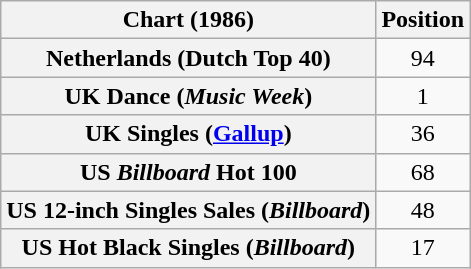<table class="wikitable sortable plainrowheaders" style="text-align:center">
<tr>
<th scope="col">Chart (1986)</th>
<th scope="col">Position</th>
</tr>
<tr>
<th scope="row">Netherlands (Dutch Top 40)</th>
<td>94</td>
</tr>
<tr>
<th scope="row">UK Dance (<em>Music Week</em>)</th>
<td>1</td>
</tr>
<tr>
<th scope="row">UK Singles (<a href='#'>Gallup</a>)</th>
<td>36</td>
</tr>
<tr>
<th scope="row">US <em>Billboard</em> Hot 100</th>
<td>68</td>
</tr>
<tr>
<th scope="row">US 12-inch Singles Sales (<em>Billboard</em>)</th>
<td>48</td>
</tr>
<tr>
<th scope="row">US Hot Black Singles (<em>Billboard</em>)</th>
<td>17</td>
</tr>
</table>
